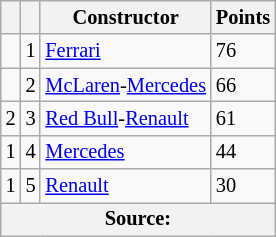<table class="wikitable" style="font-size: 85%;">
<tr>
<th></th>
<th></th>
<th>Constructor</th>
<th>Points</th>
</tr>
<tr>
<td></td>
<td align="center">1</td>
<td> <a href='#'>Ferrari</a></td>
<td>76</td>
</tr>
<tr>
<td></td>
<td align="center">2</td>
<td> <a href='#'>McLaren</a>-<a href='#'>Mercedes</a></td>
<td>66</td>
</tr>
<tr>
<td> 2</td>
<td align="center">3</td>
<td> <a href='#'>Red Bull</a>-<a href='#'>Renault</a></td>
<td>61</td>
</tr>
<tr>
<td> 1</td>
<td align="center">4</td>
<td> <a href='#'>Mercedes</a></td>
<td>44</td>
</tr>
<tr>
<td> 1</td>
<td align="center">5</td>
<td> <a href='#'>Renault</a></td>
<td>30</td>
</tr>
<tr>
<th colspan=4>Source:</th>
</tr>
</table>
